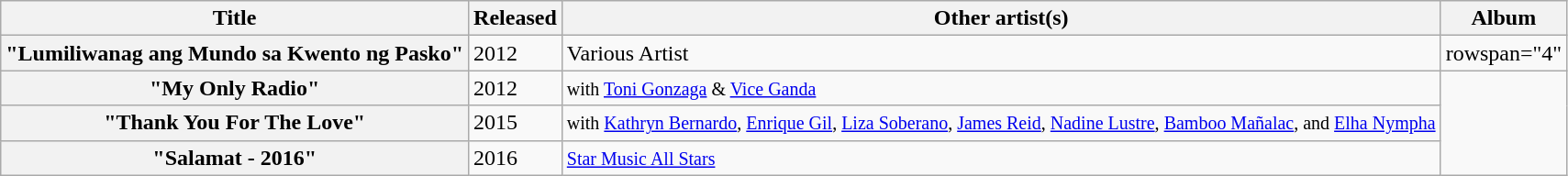<table class="wikitable plainrowheaders">
<tr>
<th>Title</th>
<th>Released</th>
<th>Other artist(s)</th>
<th>Album</th>
</tr>
<tr>
<th scope="row">"Lumiliwanag ang Mundo sa Kwento ng Pasko"</th>
<td>2012</td>
<td>Various Artist</td>
<td>rowspan="4" </td>
</tr>
<tr>
<th scope="row">"My Only Radio"</th>
<td>2012</td>
<td><small>with <a href='#'>Toni Gonzaga</a> & <a href='#'>Vice Ganda</a></small></td>
</tr>
<tr>
<th scope="row">"Thank You For The Love"</th>
<td>2015</td>
<td><small>with <a href='#'>Kathryn Bernardo</a>, <a href='#'>Enrique Gil</a>, <a href='#'>Liza Soberano</a>, <a href='#'>James Reid</a>, <a href='#'>Nadine Lustre</a>, <a href='#'>Bamboo Mañalac</a>, and <a href='#'>Elha Nympha</a></small></td>
</tr>
<tr>
<th scope="row">"Salamat - 2016"</th>
<td>2016</td>
<td><small><a href='#'>Star Music All Stars</a></small></td>
</tr>
</table>
